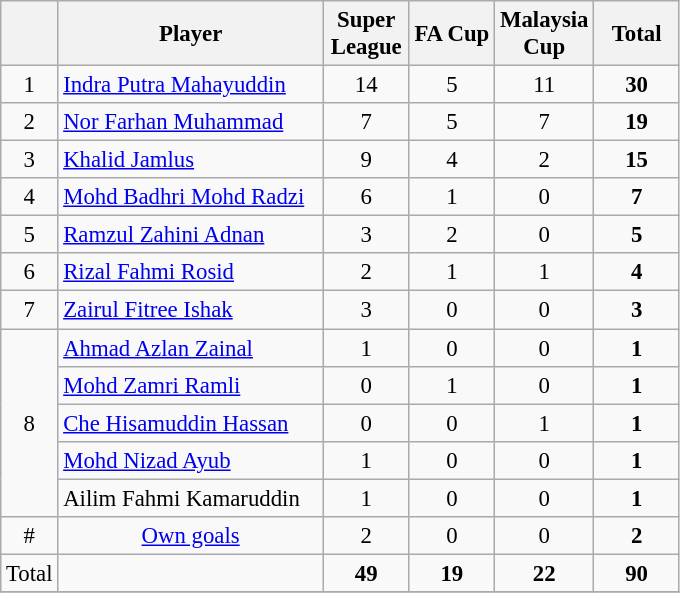<table class="wikitable sortable" style="font-size: 95%; text-align: center;">
<tr>
<th width=10></th>
<th width=170>Player</th>
<th width=50>Super League</th>
<th width=50>FA Cup</th>
<th width=50>Malaysia Cup</th>
<th width=50>Total</th>
</tr>
<tr>
<td align=center rowspan=1>1</td>
<td align=left> <a href='#'>Indra Putra Mahayuddin</a></td>
<td align=center>14</td>
<td align=center>5</td>
<td align=center>11</td>
<td align=center><strong>30</strong></td>
</tr>
<tr>
<td align=center rowspan=1>2</td>
<td align=left> <a href='#'>Nor Farhan Muhammad</a></td>
<td align=center>7</td>
<td align=center>5</td>
<td align=center>7</td>
<td align=center><strong>19</strong></td>
</tr>
<tr>
<td align=center rowspan=1>3</td>
<td align=left> <a href='#'>Khalid Jamlus</a></td>
<td align=center>9</td>
<td align=center>4</td>
<td align=center>2</td>
<td align=center><strong>15</strong></td>
</tr>
<tr>
<td align=center rowspan=1>4</td>
<td align=left> <a href='#'>Mohd Badhri Mohd Radzi</a></td>
<td align=center>6</td>
<td align=center>1</td>
<td align=center>0</td>
<td align=center><strong>7</strong></td>
</tr>
<tr>
<td align=center rowspan=1>5</td>
<td align=left> <a href='#'>Ramzul Zahini Adnan</a></td>
<td align=center>3</td>
<td align=center>2</td>
<td align=center>0</td>
<td align=center><strong>5</strong></td>
</tr>
<tr>
<td align=center rowspan=1>6</td>
<td align=left> <a href='#'>Rizal Fahmi Rosid</a></td>
<td align=center>2</td>
<td align=center>1</td>
<td align=center>1</td>
<td align=center><strong>4</strong></td>
</tr>
<tr>
<td align=center rowspan=1>7</td>
<td align=left> <a href='#'>Zairul Fitree Ishak</a></td>
<td align=center>3</td>
<td align=center>0</td>
<td align=center>0</td>
<td align=center><strong>3</strong></td>
</tr>
<tr>
<td align=center rowspan=5>8</td>
<td align=left> <a href='#'>Ahmad Azlan Zainal</a></td>
<td align=center>1</td>
<td align=center>0</td>
<td align=center>0</td>
<td align=center><strong>1</strong></td>
</tr>
<tr>
<td align=left> <a href='#'>Mohd Zamri Ramli</a></td>
<td align=center>0</td>
<td align=center>1</td>
<td align=center>0</td>
<td align=center><strong>1</strong></td>
</tr>
<tr>
<td align=left> <a href='#'>Che Hisamuddin Hassan</a></td>
<td align=center>0</td>
<td align=center>0</td>
<td align=center>1</td>
<td align=center><strong>1</strong></td>
</tr>
<tr>
<td align=left> <a href='#'>Mohd Nizad Ayub</a></td>
<td align=center>1</td>
<td align=center>0</td>
<td align=center>0</td>
<td align=center><strong>1</strong></td>
</tr>
<tr>
<td align=left> Ailim Fahmi Kamaruddin</td>
<td align=center>1</td>
<td align=center>0</td>
<td align=center>0</td>
<td align=center><strong>1</strong></td>
</tr>
<tr>
<td>#</td>
<td colspan="1"><a href='#'>Own goals</a></td>
<td>2</td>
<td>0</td>
<td>0</td>
<td><strong>2</strong></td>
</tr>
<tr>
<td align=center rowspan=1>Total</td>
<td></td>
<td align=center><strong>49</strong></td>
<td align=center><strong>19</strong></td>
<td align=center><strong>22</strong></td>
<td align=center><strong>90</strong></td>
</tr>
<tr>
</tr>
</table>
